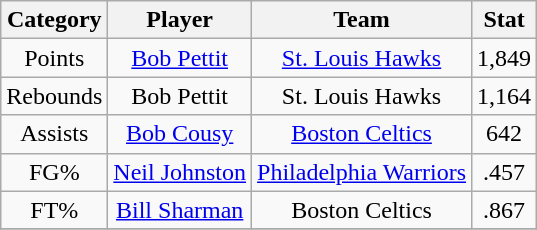<table class="wikitable" style="text-align:center">
<tr>
<th>Category</th>
<th>Player</th>
<th>Team</th>
<th>Stat</th>
</tr>
<tr>
<td>Points</td>
<td><a href='#'>Bob Pettit</a></td>
<td><a href='#'>St. Louis Hawks</a></td>
<td>1,849</td>
</tr>
<tr>
<td>Rebounds</td>
<td>Bob Pettit</td>
<td>St. Louis Hawks</td>
<td>1,164</td>
</tr>
<tr>
<td>Assists</td>
<td><a href='#'>Bob Cousy</a></td>
<td><a href='#'>Boston Celtics</a></td>
<td>642</td>
</tr>
<tr>
<td>FG%</td>
<td><a href='#'>Neil Johnston</a></td>
<td><a href='#'>Philadelphia Warriors</a></td>
<td>.457</td>
</tr>
<tr>
<td>FT%</td>
<td><a href='#'>Bill Sharman</a></td>
<td>Boston Celtics</td>
<td>.867</td>
</tr>
<tr>
</tr>
</table>
